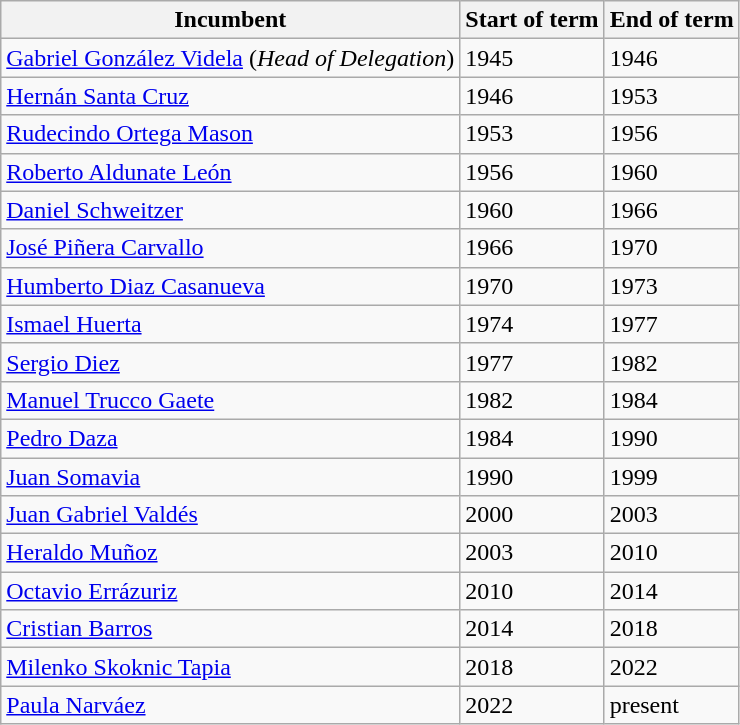<table class="wikitable">
<tr>
<th>Incumbent</th>
<th>Start of term</th>
<th>End of term</th>
</tr>
<tr>
<td><a href='#'>Gabriel González Videla</a> (<em>Head of Delegation</em>)</td>
<td>1945</td>
<td>1946</td>
</tr>
<tr>
<td><a href='#'>Hernán Santa Cruz</a></td>
<td>1946</td>
<td>1953</td>
</tr>
<tr>
<td><a href='#'>Rudecindo Ortega Mason</a></td>
<td>1953</td>
<td>1956</td>
</tr>
<tr>
<td><a href='#'>Roberto Aldunate León</a></td>
<td>1956</td>
<td>1960</td>
</tr>
<tr>
<td><a href='#'>Daniel Schweitzer</a></td>
<td>1960</td>
<td>1966</td>
</tr>
<tr>
<td><a href='#'>José Piñera Carvallo</a></td>
<td>1966</td>
<td>1970</td>
</tr>
<tr>
<td><a href='#'>Humberto Diaz Casanueva</a></td>
<td>1970</td>
<td>1973</td>
</tr>
<tr>
<td><a href='#'>Ismael Huerta</a></td>
<td>1974</td>
<td>1977</td>
</tr>
<tr>
<td><a href='#'>Sergio Diez</a></td>
<td>1977</td>
<td>1982</td>
</tr>
<tr>
<td><a href='#'>Manuel Trucco Gaete</a></td>
<td>1982</td>
<td>1984</td>
</tr>
<tr>
<td><a href='#'>Pedro Daza</a></td>
<td>1984</td>
<td>1990</td>
</tr>
<tr>
<td><a href='#'>Juan Somavia</a></td>
<td>1990</td>
<td>1999</td>
</tr>
<tr>
<td><a href='#'>Juan Gabriel Valdés</a></td>
<td>2000</td>
<td>2003</td>
</tr>
<tr>
<td><a href='#'>Heraldo Muñoz</a></td>
<td>2003</td>
<td>2010</td>
</tr>
<tr>
<td><a href='#'>Octavio Errázuriz</a></td>
<td>2010</td>
<td>2014</td>
</tr>
<tr>
<td><a href='#'>Cristian Barros</a></td>
<td>2014</td>
<td>2018</td>
</tr>
<tr>
<td><a href='#'>Milenko Skoknic Tapia</a></td>
<td>2018</td>
<td>2022</td>
</tr>
<tr>
<td><a href='#'>Paula Narváez</a></td>
<td>2022</td>
<td>present</td>
</tr>
</table>
